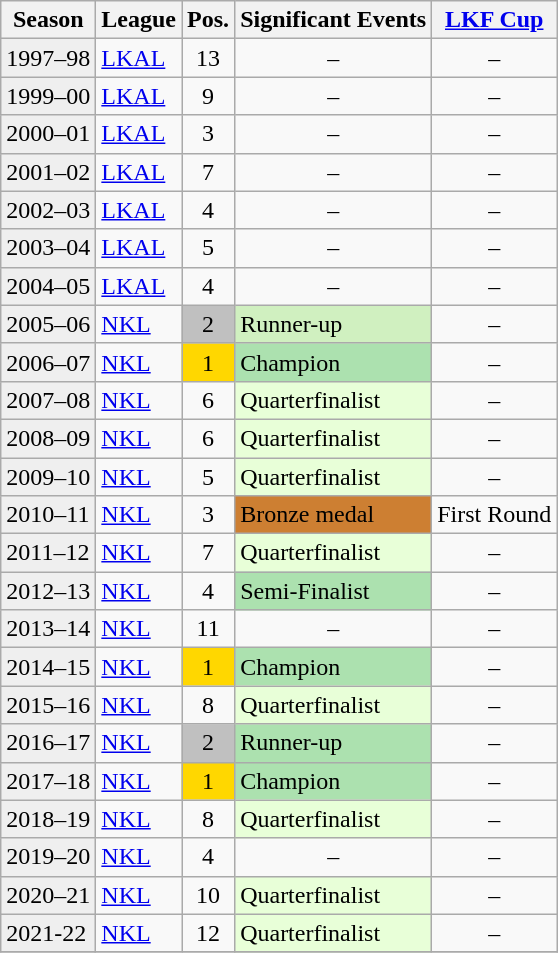<table class="wikitable">
<tr>
<th>Season</th>
<th>League</th>
<th>Pos.</th>
<th>Significant Events</th>
<th><a href='#'>LKF Cup</a></th>
</tr>
<tr>
<td style="background:#efefef;">1997–98</td>
<td><a href='#'>LKAL</a></td>
<td align="center">13</td>
<td align="center">–</td>
<td align="center">–</td>
</tr>
<tr>
<td style="background:#efefef;">1999–00</td>
<td><a href='#'>LKAL</a></td>
<td align="center">9</td>
<td align="center">–</td>
<td align="center">–</td>
</tr>
<tr>
<td style="background:#efefef;">2000–01</td>
<td><a href='#'>LKAL</a></td>
<td align="center">3</td>
<td align="center">–</td>
<td align="center">–</td>
</tr>
<tr>
<td style="background:#efefef;">2001–02</td>
<td><a href='#'>LKAL</a></td>
<td align="center">7</td>
<td align="center">–</td>
<td align="center">–</td>
</tr>
<tr>
<td style="background:#efefef;">2002–03</td>
<td><a href='#'>LKAL</a></td>
<td align="center">4</td>
<td align="center">–</td>
<td align="center">–</td>
</tr>
<tr>
<td style="background:#efefef;">2003–04</td>
<td><a href='#'>LKAL</a></td>
<td align="center">5</td>
<td align="center">–</td>
<td align="center">–</td>
</tr>
<tr>
<td style="background:#efefef;">2004–05</td>
<td><a href='#'>LKAL</a></td>
<td align="center">4</td>
<td align="center">–</td>
<td align="center">–</td>
</tr>
<tr>
<td style="background:#efefef;">2005–06</td>
<td><a href='#'>NKL</a></td>
<td style="background:silver" align="center">2</td>
<td style="background:#D0F0C0">Runner-up</td>
<td align="center">–</td>
</tr>
<tr>
<td style="background:#efefef;">2006–07</td>
<td><a href='#'>NKL</a></td>
<td style="background:gold" align="center">1</td>
<td style="background:#ACE1AF">Champion</td>
<td align="center">–</td>
</tr>
<tr>
<td style="background:#efefef;">2007–08</td>
<td><a href='#'>NKL</a></td>
<td align="center">6</td>
<td style="background:#E8FFD8">Quarterfinalist</td>
<td align="center">–</td>
</tr>
<tr>
<td style="background:#efefef;">2008–09</td>
<td><a href='#'>NKL</a></td>
<td align="center">6</td>
<td style="background:#E8FFD8">Quarterfinalist</td>
<td align="center">–</td>
</tr>
<tr>
<td style="background:#efefef;">2009–10</td>
<td><a href='#'>NKL</a></td>
<td align="center">5</td>
<td style="background:#E8FFD8">Quarterfinalist</td>
<td align="center">–</td>
</tr>
<tr>
<td style="background:#efefef;">2010–11</td>
<td><a href='#'>NKL</a></td>
<td align="center">3</td>
<td style="background: #CD7F32">Bronze medal</td>
<td>First Round</td>
</tr>
<tr>
<td style="background:#efefef;">2011–12</td>
<td><a href='#'>NKL</a></td>
<td align="center">7</td>
<td style="background:#E8FFD8">Quarterfinalist</td>
<td align="center">–</td>
</tr>
<tr>
<td style="background:#efefef;">2012–13</td>
<td><a href='#'>NKL</a></td>
<td align="center">4</td>
<td style="background:#ACE1AF;">Semi-Finalist</td>
<td align="center">–</td>
</tr>
<tr>
<td style="background:#efefef;">2013–14</td>
<td><a href='#'>NKL</a></td>
<td align="center">11</td>
<td align="center">–</td>
<td align="center">–</td>
</tr>
<tr>
<td style="background:#efefef;">2014–15</td>
<td><a href='#'>NKL</a></td>
<td style="background:gold" align="center">1</td>
<td style="background:#ACE1AF">Champion</td>
<td align="center">–</td>
</tr>
<tr>
<td style="background:#efefef;">2015–16</td>
<td><a href='#'>NKL</a></td>
<td align="center">8</td>
<td style="background:#E8FFD8">Quarterfinalist</td>
<td align="center">–</td>
</tr>
<tr>
<td style="background:#efefef;">2016–17</td>
<td><a href='#'>NKL</a></td>
<td style="background:silver" align="center">2</td>
<td style="background:#ACE1AF">Runner-up</td>
<td align="center">–</td>
</tr>
<tr>
<td style="background:#efefef;">2017–18</td>
<td><a href='#'>NKL</a></td>
<td style="background:gold" align="center">1</td>
<td style="background:#ACE1AF">Champion</td>
<td align="center">–</td>
</tr>
<tr>
<td style="background:#efefef;">2018–19</td>
<td><a href='#'>NKL</a></td>
<td align="center">8</td>
<td style="background:#E8FFD8">Quarterfinalist</td>
<td align="center">–</td>
</tr>
<tr>
<td style="background:#efefef;">2019–20</td>
<td><a href='#'>NKL</a></td>
<td align="center">4</td>
<td align="center">–</td>
<td align="center">–</td>
</tr>
<tr>
<td style="background:#efefef;">2020–21</td>
<td><a href='#'>NKL</a></td>
<td align="center">10</td>
<td style="background:#E8FFD8">Quarterfinalist</td>
<td align="center">–</td>
</tr>
<tr>
<td style="background:#efefef;">2021-22</td>
<td><a href='#'>NKL</a></td>
<td align="center">12</td>
<td style="background:#E8FFD8">Quarterfinalist</td>
<td align="center">–</td>
</tr>
<tr>
</tr>
</table>
